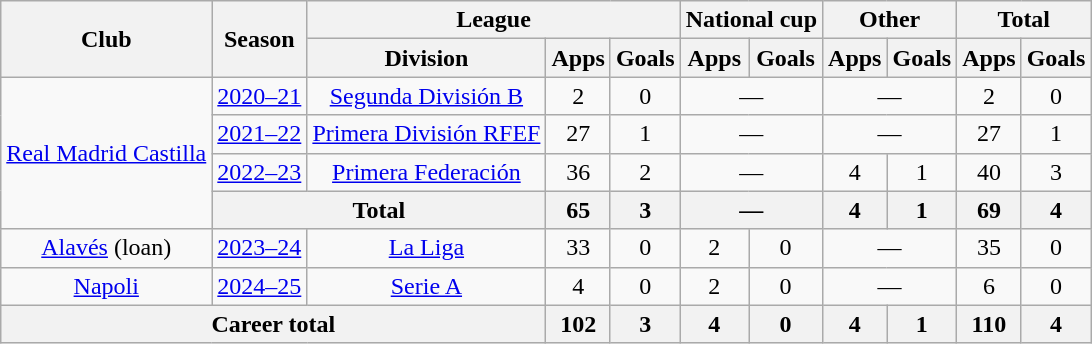<table class="wikitable" style="text-align:center">
<tr>
<th rowspan="2">Club</th>
<th rowspan="2">Season</th>
<th colspan="3">League</th>
<th colspan="2">National cup</th>
<th colspan="2">Other</th>
<th colspan="2">Total</th>
</tr>
<tr>
<th>Division</th>
<th>Apps</th>
<th>Goals</th>
<th>Apps</th>
<th>Goals</th>
<th>Apps</th>
<th>Goals</th>
<th>Apps</th>
<th>Goals</th>
</tr>
<tr>
<td rowspan="4"><a href='#'>Real Madrid Castilla</a></td>
<td><a href='#'>2020–21</a></td>
<td><a href='#'>Segunda División B</a></td>
<td>2</td>
<td>0</td>
<td colspan="2">—</td>
<td colspan="2">—</td>
<td>2</td>
<td>0</td>
</tr>
<tr>
<td><a href='#'>2021–22</a></td>
<td><a href='#'>Primera División RFEF</a></td>
<td>27</td>
<td>1</td>
<td colspan="2">—</td>
<td colspan="2">—</td>
<td>27</td>
<td>1</td>
</tr>
<tr>
<td><a href='#'>2022–23</a></td>
<td><a href='#'>Primera Federación</a></td>
<td>36</td>
<td>2</td>
<td colspan="2">—</td>
<td>4</td>
<td>1</td>
<td>40</td>
<td>3</td>
</tr>
<tr>
<th colspan="2">Total</th>
<th>65</th>
<th>3</th>
<th colspan="2">—</th>
<th>4</th>
<th>1</th>
<th>69</th>
<th>4</th>
</tr>
<tr>
<td><a href='#'>Alavés</a> (loan)</td>
<td><a href='#'>2023–24</a></td>
<td><a href='#'>La Liga</a></td>
<td>33</td>
<td>0</td>
<td>2</td>
<td>0</td>
<td colspan="2">—</td>
<td>35</td>
<td>0</td>
</tr>
<tr>
<td><a href='#'>Napoli</a></td>
<td><a href='#'>2024–25</a></td>
<td><a href='#'>Serie A</a></td>
<td>4</td>
<td>0</td>
<td>2</td>
<td>0</td>
<td colspan="2">—</td>
<td>6</td>
<td>0</td>
</tr>
<tr>
<th colspan="3">Career total</th>
<th>102</th>
<th>3</th>
<th>4</th>
<th>0</th>
<th>4</th>
<th>1</th>
<th>110</th>
<th>4</th>
</tr>
</table>
